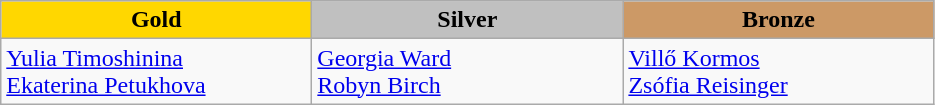<table class="wikitable" style="text-align:left">
<tr align="center">
<td width=200 bgcolor=gold><strong>Gold</strong></td>
<td width=200 bgcolor=silver><strong>Silver</strong></td>
<td width=200 bgcolor=CC9966><strong>Bronze</strong></td>
</tr>
<tr>
<td><a href='#'>Yulia Timoshinina</a> <br> <a href='#'>Ekaterina Petukhova</a> <br> </td>
<td><a href='#'>Georgia Ward</a> <br> <a href='#'>Robyn Birch</a> <br> </td>
<td><a href='#'>Villő Kormos</a> <br> <a href='#'>Zsófia Reisinger</a> <br> </td>
</tr>
</table>
